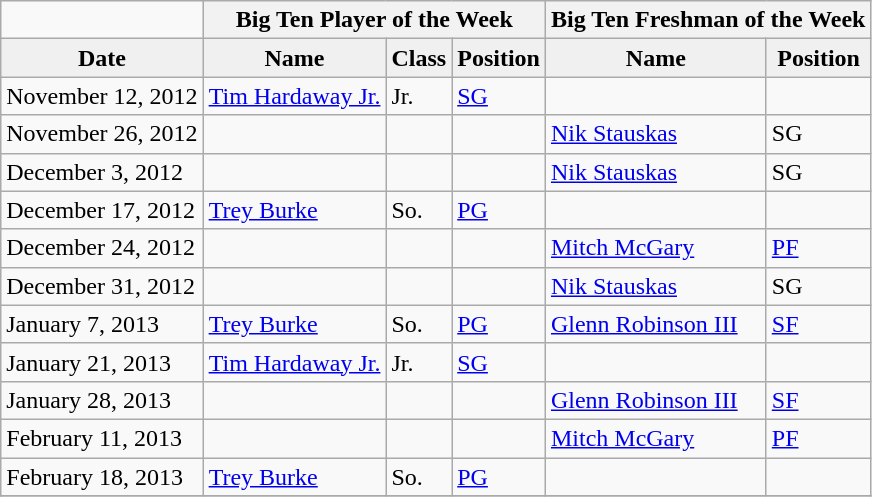<table class="wikitable">
<tr>
<td></td>
<th colspan=3>Big Ten Player of the Week</th>
<th colspan=2>Big Ten Freshman of the Week</th>
</tr>
<tr style="text-align:center; background:#f0f0f0;">
<td><strong>Date</strong></td>
<td><strong>Name</strong></td>
<td><strong>Class</strong></td>
<td><strong>Position</strong></td>
<td><strong>Name</strong></td>
<td><strong>Position</strong></td>
</tr>
<tr>
<td>November 12, 2012</td>
<td><a href='#'>Tim Hardaway Jr.</a></td>
<td>Jr.</td>
<td><a href='#'>SG</a></td>
<td></td>
<td></td>
</tr>
<tr>
<td>November 26, 2012</td>
<td></td>
<td></td>
<td></td>
<td><a href='#'>Nik Stauskas</a></td>
<td>SG</td>
</tr>
<tr>
<td>December 3, 2012</td>
<td></td>
<td></td>
<td></td>
<td><a href='#'>Nik Stauskas</a></td>
<td>SG</td>
</tr>
<tr>
<td>December 17, 2012</td>
<td><a href='#'>Trey Burke</a></td>
<td>So.</td>
<td><a href='#'>PG</a></td>
<td></td>
<td></td>
</tr>
<tr>
<td>December 24, 2012</td>
<td></td>
<td></td>
<td></td>
<td><a href='#'>Mitch McGary</a></td>
<td><a href='#'>PF</a></td>
</tr>
<tr>
<td>December 31, 2012</td>
<td></td>
<td></td>
<td></td>
<td><a href='#'>Nik Stauskas</a></td>
<td>SG</td>
</tr>
<tr>
<td>January 7, 2013</td>
<td><a href='#'>Trey Burke</a></td>
<td>So.</td>
<td><a href='#'>PG</a></td>
<td><a href='#'>Glenn Robinson III</a></td>
<td><a href='#'>SF</a></td>
</tr>
<tr>
<td>January 21, 2013</td>
<td><a href='#'>Tim Hardaway Jr.</a></td>
<td>Jr.</td>
<td><a href='#'>SG</a></td>
<td></td>
<td></td>
</tr>
<tr>
<td>January 28, 2013</td>
<td></td>
<td></td>
<td></td>
<td><a href='#'>Glenn Robinson III</a></td>
<td><a href='#'>SF</a></td>
</tr>
<tr>
<td>February 11, 2013</td>
<td></td>
<td></td>
<td></td>
<td><a href='#'>Mitch McGary</a></td>
<td><a href='#'>PF</a></td>
</tr>
<tr>
<td>February 18, 2013</td>
<td><a href='#'>Trey Burke</a></td>
<td>So.</td>
<td><a href='#'>PG</a></td>
<td></td>
<td></td>
</tr>
<tr>
</tr>
</table>
